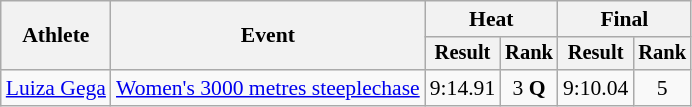<table class=wikitable style=font-size:90%>
<tr>
<th rowspan=2>Athlete</th>
<th rowspan=2>Event</th>
<th colspan=2>Heat</th>
<th colspan=2>Final</th>
</tr>
<tr style=font-size:95%>
<th>Result</th>
<th>Rank</th>
<th>Result</th>
<th>Rank</th>
</tr>
<tr align=center>
<td align=left><a href='#'>Luiza Gega</a></td>
<td align=left><a href='#'>Women's 3000 metres steeplechase</a></td>
<td>9:14.91</td>
<td>3 <strong>Q</strong></td>
<td>9:10.04 </td>
<td>5</td>
</tr>
</table>
